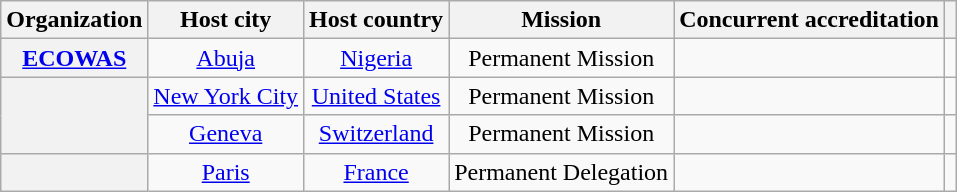<table class="wikitable plainrowheaders" style="text-align:center;">
<tr>
<th scope="col">Organization</th>
<th scope="col">Host city</th>
<th scope="col">Host country</th>
<th scope="col">Mission</th>
<th scope="col">Concurrent accreditation</th>
<th scope="col"></th>
</tr>
<tr>
<th scope="row"><a href='#'>ECOWAS</a></th>
<td><a href='#'>Abuja</a></td>
<td><a href='#'>Nigeria</a></td>
<td>Permanent Mission</td>
<td></td>
<td></td>
</tr>
<tr>
<th scope="row"  rowspan="2"></th>
<td><a href='#'>New York City</a></td>
<td><a href='#'>United States</a></td>
<td>Permanent Mission</td>
<td></td>
<td></td>
</tr>
<tr>
<td><a href='#'>Geneva</a></td>
<td><a href='#'>Switzerland</a></td>
<td>Permanent Mission</td>
<td></td>
<td></td>
</tr>
<tr>
<th scope="row"></th>
<td><a href='#'>Paris</a></td>
<td><a href='#'>France</a></td>
<td>Permanent Delegation</td>
<td></td>
<td></td>
</tr>
</table>
